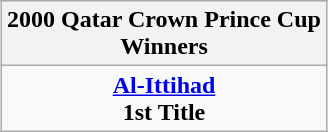<table class="wikitable" style="text-align: center; margin: 0 auto;">
<tr>
<th>2000 Qatar Crown Prince Cup <br> Winners</th>
</tr>
<tr>
<td><strong><a href='#'>Al-Ittihad</a></strong><br><strong>1st Title</strong></td>
</tr>
</table>
